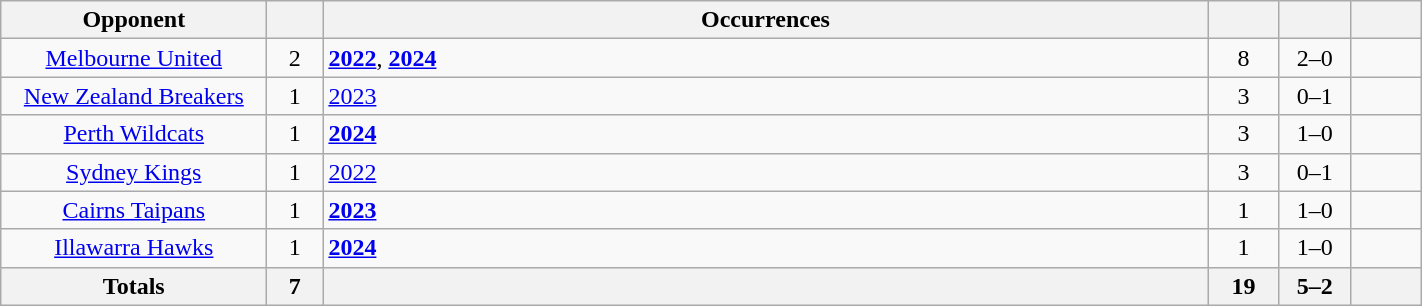<table class="wikitable sortable" style="text-align: center; width: 75%;">
<tr>
<th width="170">Opponent</th>
<th width="30"></th>
<th>Occurrences</th>
<th width="40"></th>
<th width="40"></th>
<th width="40"></th>
</tr>
<tr>
<td><a href='#'>Melbourne United</a></td>
<td>2</td>
<td align=left><strong><a href='#'>2022</a></strong>, <strong><a href='#'>2024</a></strong></td>
<td>8</td>
<td>2–0</td>
<td></td>
</tr>
<tr>
<td><a href='#'>New Zealand Breakers</a></td>
<td>1</td>
<td align=left><a href='#'>2023</a></td>
<td>3</td>
<td>0–1</td>
<td></td>
</tr>
<tr>
<td><a href='#'>Perth Wildcats</a></td>
<td>1</td>
<td align=left><strong><a href='#'>2024</a></strong></td>
<td>3</td>
<td>1–0</td>
<td></td>
</tr>
<tr>
<td><a href='#'>Sydney Kings</a></td>
<td>1</td>
<td align=left><a href='#'>2022</a></td>
<td>3</td>
<td>0–1</td>
<td></td>
</tr>
<tr>
<td><a href='#'>Cairns Taipans</a></td>
<td>1</td>
<td align=left><strong><a href='#'>2023</a></strong></td>
<td>1</td>
<td>1–0</td>
<td></td>
</tr>
<tr>
<td><a href='#'>Illawarra Hawks</a></td>
<td>1</td>
<td align=left><strong><a href='#'>2024</a></strong></td>
<td>1</td>
<td>1–0</td>
<td></td>
</tr>
<tr>
<th width="170">Totals</th>
<th width="30">7</th>
<th></th>
<th width="40">19</th>
<th width="40">5–2</th>
<th width="40"></th>
</tr>
</table>
